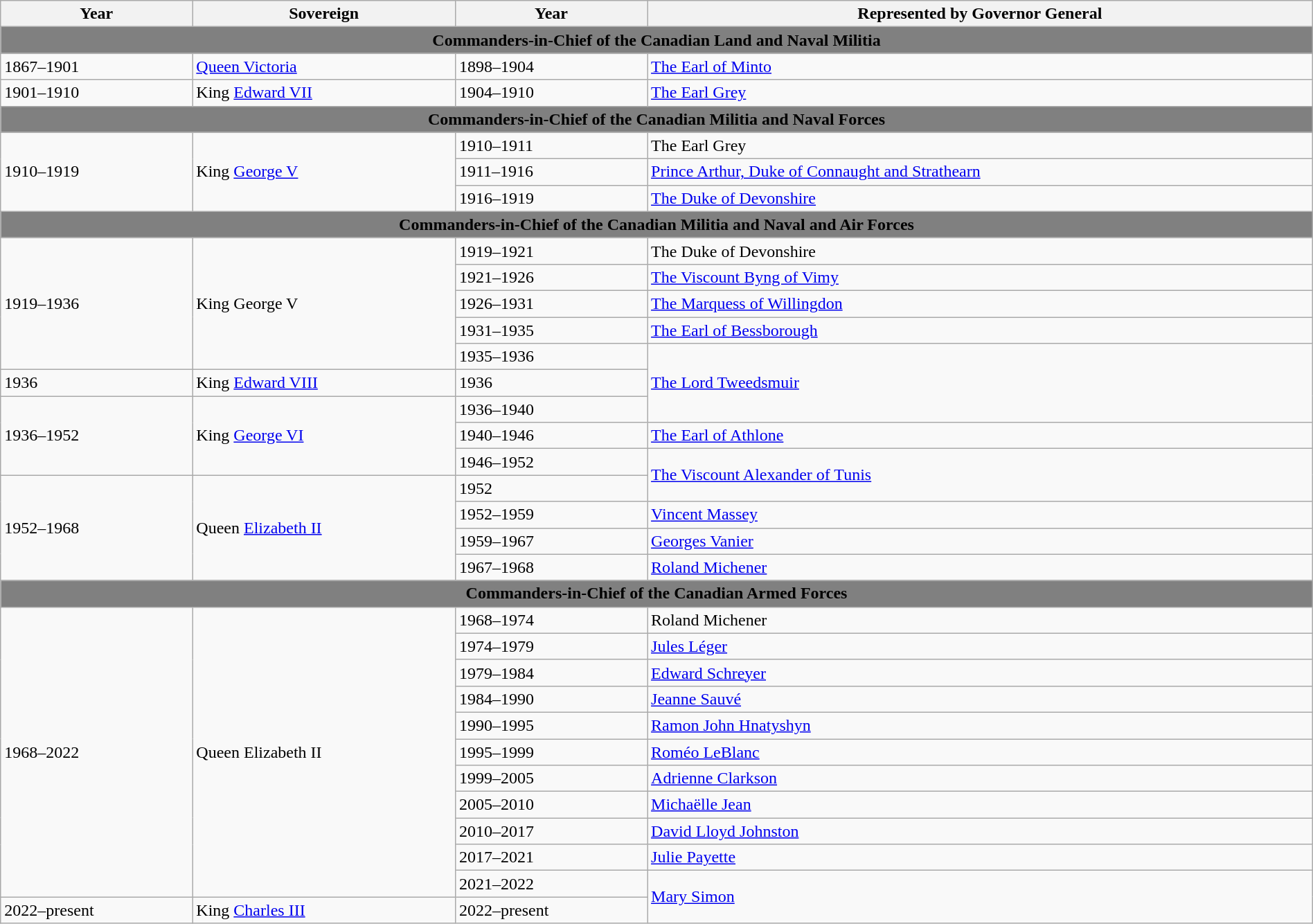<table class="wikitable" style="width:100%;">
<tr>
<th>Year</th>
<th>Sovereign</th>
<th>Year</th>
<th>Represented by Governor General</th>
</tr>
<tr>
<td colspan="4" bgcolor="#808080" align="center"><strong><span>Commanders-in-Chief of the Canadian Land and Naval Militia</span></strong></td>
</tr>
<tr>
<td>1867–1901</td>
<td> <a href='#'>Queen Victoria</a></td>
<td>1898–1904</td>
<td> <a href='#'>The Earl of Minto</a></td>
</tr>
<tr>
<td>1901–1910</td>
<td> King <a href='#'>Edward VII</a></td>
<td>1904–1910</td>
<td> <a href='#'>The Earl Grey</a></td>
</tr>
<tr>
<td colspan="4" bgcolor="#808080" align="center"><strong><span>Commanders-in-Chief of the Canadian Militia and Naval Forces</span></strong></td>
</tr>
<tr>
<td rowspan="3">1910–1919</td>
<td rowspan="3"> King <a href='#'>George V</a></td>
<td>1910–1911</td>
<td> The Earl Grey</td>
</tr>
<tr>
<td>1911–1916</td>
<td> <a href='#'>Prince Arthur, Duke of Connaught and Strathearn</a></td>
</tr>
<tr>
<td>1916–1919</td>
<td> <a href='#'>The Duke of Devonshire</a></td>
</tr>
<tr>
<td colspan="4" bgcolor="#808080" align="center"><strong><span>Commanders-in-Chief of the Canadian Militia and Naval and Air Forces</span></strong></td>
</tr>
<tr>
<td rowspan="5">1919–1936</td>
<td rowspan="5"> King George V</td>
<td>1919–1921</td>
<td> The Duke of Devonshire</td>
</tr>
<tr>
<td>1921–1926</td>
<td> <a href='#'>The Viscount Byng of Vimy</a></td>
</tr>
<tr>
<td>1926–1931</td>
<td> <a href='#'>The Marquess of Willingdon</a></td>
</tr>
<tr>
<td>1931–1935</td>
<td> <a href='#'>The Earl of Bessborough</a></td>
</tr>
<tr>
<td>1935–1936</td>
<td rowspan="3"> <a href='#'>The Lord Tweedsmuir</a></td>
</tr>
<tr>
<td>1936</td>
<td> King <a href='#'>Edward VIII</a></td>
<td>1936</td>
</tr>
<tr>
<td rowspan="3">1936–1952</td>
<td rowspan="3"> King <a href='#'>George VI</a></td>
<td>1936–1940</td>
</tr>
<tr>
<td>1940–1946</td>
<td> <a href='#'>The Earl of Athlone</a></td>
</tr>
<tr>
<td>1946–1952</td>
<td rowspan="2"> <a href='#'>The Viscount Alexander of Tunis</a></td>
</tr>
<tr>
<td rowspan="4">1952–1968</td>
<td rowspan="4"> Queen <a href='#'>Elizabeth II</a></td>
<td>1952</td>
</tr>
<tr>
<td>1952–1959</td>
<td> <a href='#'>Vincent Massey</a></td>
</tr>
<tr>
<td>1959–1967</td>
<td> <a href='#'>Georges Vanier</a></td>
</tr>
<tr>
<td>1967–1968</td>
<td> <a href='#'>Roland Michener</a></td>
</tr>
<tr>
<td colspan="4" bgcolor="#808080" align="center"><strong><span>Commanders-in-Chief of the Canadian Armed Forces</span></strong></td>
</tr>
<tr>
<td rowspan="11">1968–2022</td>
<td rowspan="11"> Queen Elizabeth II</td>
<td>1968–1974</td>
<td> Roland Michener</td>
</tr>
<tr>
<td>1974–1979</td>
<td><a href='#'>Jules Léger</a></td>
</tr>
<tr>
<td>1979–1984</td>
<td> <a href='#'>Edward Schreyer</a></td>
</tr>
<tr>
<td>1984–1990</td>
<td> <a href='#'>Jeanne Sauvé</a></td>
</tr>
<tr>
<td>1990–1995</td>
<td> <a href='#'>Ramon John Hnatyshyn</a></td>
</tr>
<tr>
<td>1995–1999</td>
<td> <a href='#'>Roméo LeBlanc</a></td>
</tr>
<tr>
<td>1999–2005</td>
<td> <a href='#'>Adrienne Clarkson</a></td>
</tr>
<tr>
<td>2005–2010</td>
<td> <a href='#'>Michaëlle Jean</a></td>
</tr>
<tr>
<td>2010–2017</td>
<td> <a href='#'>David Lloyd Johnston</a></td>
</tr>
<tr>
<td>2017–2021</td>
<td> <a href='#'>Julie Payette</a></td>
</tr>
<tr>
<td>2021–2022</td>
<td rowspan="2"> <a href='#'>Mary Simon</a></td>
</tr>
<tr>
<td>2022–present</td>
<td> King <a href='#'>Charles III</a></td>
<td>2022–present</td>
</tr>
</table>
